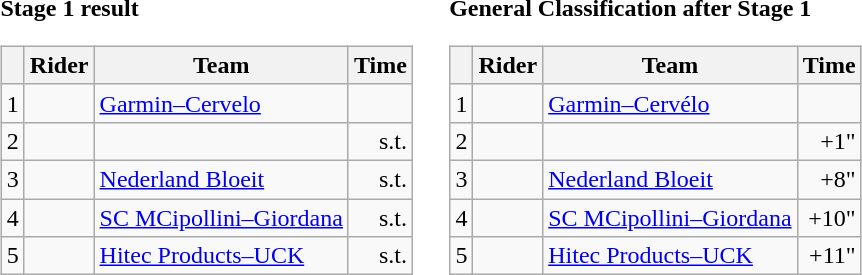<table>
<tr>
<td><strong>Stage 1 result</strong><br><table class=wikitable>
<tr>
<th></th>
<th>Rider</th>
<th>Team</th>
<th>Time</th>
</tr>
<tr>
<td>1</td>
<td></td>
<td><a href='#'>Garmin–Cervelo</a></td>
<td align=right></td>
</tr>
<tr>
<td>2</td>
<td></td>
<td></td>
<td align=right>s.t.</td>
</tr>
<tr>
<td>3</td>
<td></td>
<td><a href='#'>Nederland Bloeit</a></td>
<td align=right>s.t.</td>
</tr>
<tr>
<td>4</td>
<td></td>
<td><a href='#'>SC MCipollini–Giordana</a></td>
<td align=right>s.t.</td>
</tr>
<tr>
<td>5</td>
<td></td>
<td><a href='#'>Hitec Products–UCK</a></td>
<td align=right>s.t.</td>
</tr>
</table>
</td>
<td></td>
<td><strong>General Classification after Stage 1</strong><br><table class="wikitable">
<tr>
<th></th>
<th>Rider</th>
<th>Team</th>
<th>Time</th>
</tr>
<tr>
<td>1</td>
<td></td>
<td><a href='#'>Garmin–Cervélo</a></td>
<td align=right></td>
</tr>
<tr>
<td>2</td>
<td></td>
<td></td>
<td align=right>+1"</td>
</tr>
<tr>
<td>3</td>
<td></td>
<td><a href='#'>Nederland Bloeit</a></td>
<td align=right>+8"</td>
</tr>
<tr>
<td>4</td>
<td></td>
<td><a href='#'>SC MCipollini–Giordana</a></td>
<td align=right>+10"</td>
</tr>
<tr>
<td>5</td>
<td></td>
<td><a href='#'>Hitec Products–UCK</a></td>
<td align=right>+11"</td>
</tr>
</table>
</td>
</tr>
</table>
